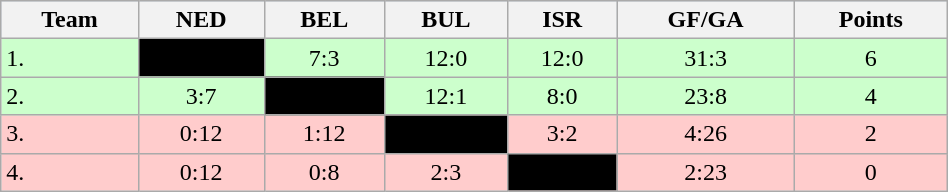<table class="wikitable" bgcolor="#EFEFFF" width="50%">
<tr bgcolor="#BCD2EE">
<th>Team</th>
<th>NED</th>
<th>BEL</th>
<th>BUL</th>
<th>ISR</th>
<th>GF/GA</th>
<th>Points</th>
</tr>
<tr bgcolor="#ccffcc" align="center">
<td align="left">1. </td>
<td style="background:#000000;"></td>
<td>7:3</td>
<td>12:0</td>
<td>12:0</td>
<td>31:3</td>
<td>6</td>
</tr>
<tr bgcolor="#ccffcc" align="center">
<td align="left">2. </td>
<td>3:7</td>
<td style="background:#000000;"></td>
<td>12:1</td>
<td>8:0</td>
<td>23:8</td>
<td>4</td>
</tr>
<tr bgcolor="#ffcccc" align="center">
<td align="left">3. </td>
<td>0:12</td>
<td>1:12</td>
<td style="background:#000000;"></td>
<td>3:2</td>
<td>4:26</td>
<td>2</td>
</tr>
<tr bgcolor="#ffcccc" align="center">
<td align="left">4. </td>
<td>0:12</td>
<td>0:8</td>
<td>2:3</td>
<td style="background:#000000;"></td>
<td>2:23</td>
<td>0</td>
</tr>
</table>
